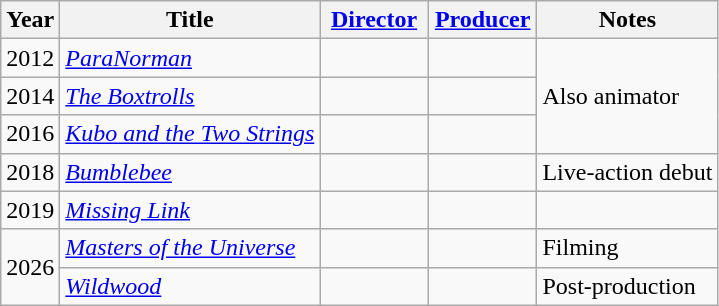<table class="wikitable">
<tr>
<th>Year</th>
<th>Title</th>
<th width="65"><a href='#'>Director</a></th>
<th width="65"><a href='#'>Producer</a></th>
<th>Notes</th>
</tr>
<tr>
<td>2012</td>
<td><em><a href='#'>ParaNorman</a></em></td>
<td></td>
<td></td>
<td rowspan=3>Also animator</td>
</tr>
<tr>
<td>2014</td>
<td><em><a href='#'>The Boxtrolls</a></em></td>
<td></td>
<td></td>
</tr>
<tr>
<td>2016</td>
<td><em><a href='#'>Kubo and the Two Strings</a></em></td>
<td></td>
<td></td>
</tr>
<tr>
<td>2018</td>
<td><em><a href='#'>Bumblebee</a></em></td>
<td></td>
<td></td>
<td>Live-action debut</td>
</tr>
<tr>
<td>2019</td>
<td><em><a href='#'>Missing Link</a></em></td>
<td></td>
<td></td>
<td></td>
</tr>
<tr>
<td rowspan="2">2026</td>
<td><em><a href='#'>Masters of the Universe</a></em></td>
<td></td>
<td></td>
<td>Filming</td>
</tr>
<tr>
<td><em><a href='#'>Wildwood</a></em></td>
<td></td>
<td></td>
<td>Post-production</td>
</tr>
</table>
